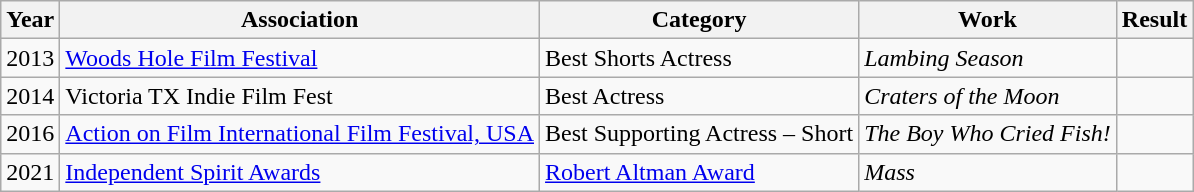<table class="wikitable">
<tr>
<th>Year</th>
<th>Association</th>
<th>Category</th>
<th>Work</th>
<th>Result</th>
</tr>
<tr>
<td>2013</td>
<td><a href='#'>Woods Hole Film Festival</a></td>
<td>Best Shorts Actress</td>
<td><em>Lambing Season</em></td>
<td></td>
</tr>
<tr>
<td>2014</td>
<td>Victoria TX Indie Film Fest</td>
<td>Best Actress</td>
<td><em>Craters of the Moon</em></td>
<td></td>
</tr>
<tr>
<td>2016</td>
<td><a href='#'>Action on Film International Film Festival, USA</a></td>
<td>Best Supporting Actress – Short</td>
<td><em>The Boy Who Cried Fish!</em></td>
<td></td>
</tr>
<tr>
<td>2021</td>
<td><a href='#'>Independent Spirit Awards</a></td>
<td><a href='#'>Robert Altman Award</a></td>
<td><em>Mass</em></td>
<td></td>
</tr>
</table>
